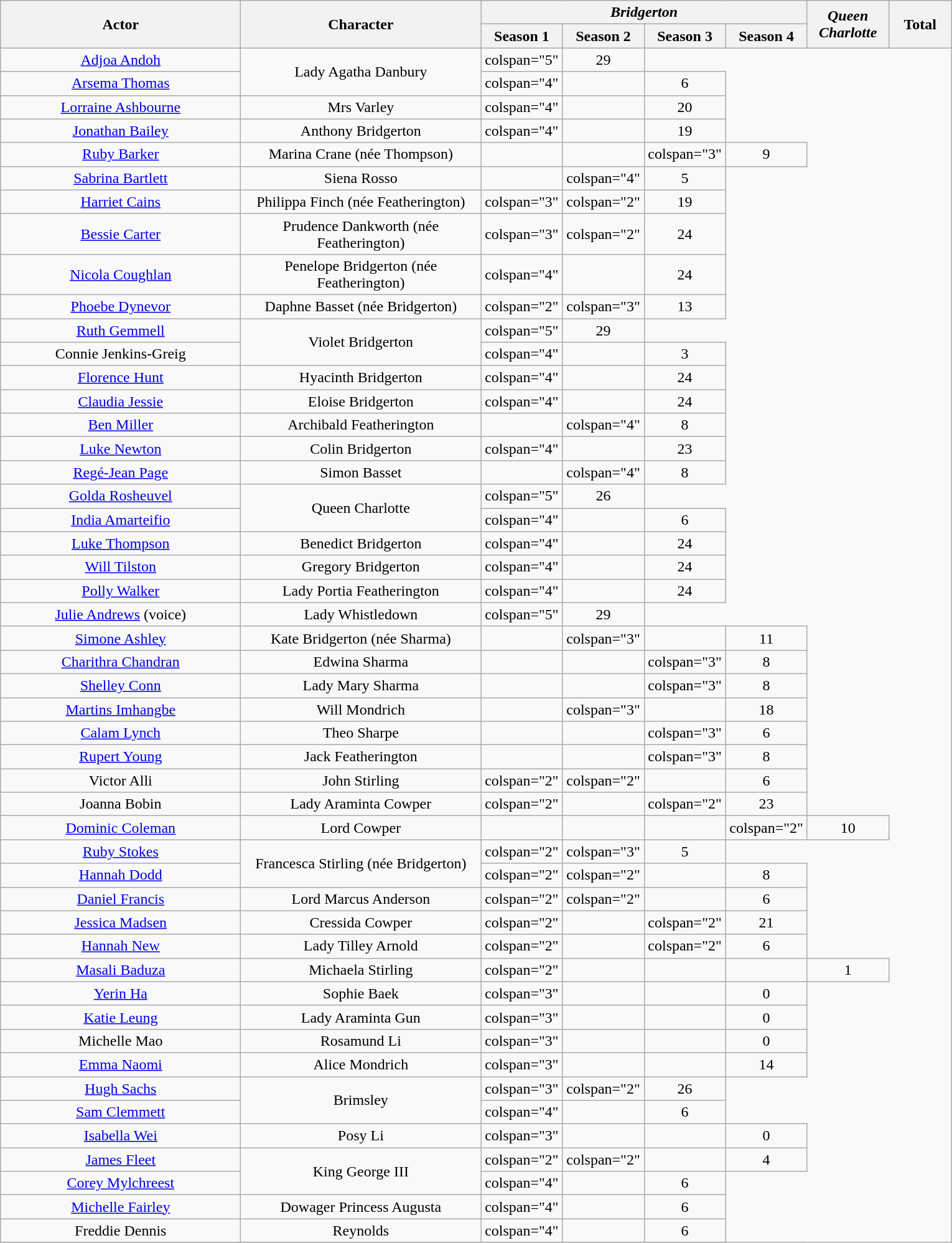<table class="wikitable" style="text-align:center;">
<tr>
<th rowspan="2" style="width:250px;">Actor</th>
<th rowspan="2" style="width:250px;">Character</th>
<th colspan="4"><em>Bridgerton</em></th>
<th rowspan="2" style="width:80px;"><em>Queen Charlotte</em></th>
<th rowspan="2" style="width:60px;">Total</th>
</tr>
<tr>
<th style="width:80px;">Season 1</th>
<th style="width:80px;">Season 2</th>
<th style="width:80px;">Season 3</th>
<th style="width:80px;">Season 4</th>
</tr>
<tr>
<td><a href='#'>Adjoa Andoh</a></td>
<td rowspan="2">Lady Agatha Danbury</td>
<td>colspan="5" </td>
<td>29</td>
</tr>
<tr>
<td><a href='#'>Arsema Thomas</a></td>
<td>colspan="4" </td>
<td></td>
<td>6</td>
</tr>
<tr>
<td><a href='#'>Lorraine Ashbourne</a></td>
<td>Mrs Varley</td>
<td>colspan="4" </td>
<td></td>
<td>20</td>
</tr>
<tr>
<td><a href='#'>Jonathan Bailey</a></td>
<td>Anthony Bridgerton</td>
<td>colspan="4" </td>
<td></td>
<td>19</td>
</tr>
<tr>
<td><a href='#'>Ruby Barker</a></td>
<td>Marina Crane (née Thompson)</td>
<td></td>
<td></td>
<td>colspan="3" </td>
<td>9</td>
</tr>
<tr>
<td><a href='#'>Sabrina Bartlett</a></td>
<td>Siena Rosso</td>
<td></td>
<td>colspan="4" </td>
<td>5</td>
</tr>
<tr>
<td><a href='#'>Harriet Cains</a></td>
<td>Philippa Finch (née Featherington)</td>
<td>colspan="3" </td>
<td>colspan="2" </td>
<td>19</td>
</tr>
<tr>
<td><a href='#'>Bessie Carter</a></td>
<td>Prudence Dankworth (née Featherington)</td>
<td>colspan="3" </td>
<td>colspan="2" </td>
<td>24</td>
</tr>
<tr>
<td><a href='#'>Nicola Coughlan</a></td>
<td>Penelope Bridgerton (née Featherington)</td>
<td>colspan="4" </td>
<td></td>
<td>24</td>
</tr>
<tr>
<td><a href='#'>Phoebe Dynevor</a></td>
<td>Daphne Basset (née Bridgerton)</td>
<td>colspan="2" </td>
<td>colspan="3" </td>
<td>13</td>
</tr>
<tr>
<td><a href='#'>Ruth Gemmell</a></td>
<td rowspan="2">Violet Bridgerton</td>
<td>colspan="5" </td>
<td>29</td>
</tr>
<tr>
<td>Connie Jenkins-Greig</td>
<td>colspan="4" </td>
<td></td>
<td>3</td>
</tr>
<tr>
<td><a href='#'>Florence Hunt</a></td>
<td>Hyacinth Bridgerton</td>
<td>colspan="4" </td>
<td></td>
<td>24</td>
</tr>
<tr>
<td><a href='#'>Claudia Jessie</a></td>
<td>Eloise Bridgerton</td>
<td>colspan="4" </td>
<td></td>
<td>24</td>
</tr>
<tr>
<td><a href='#'>Ben Miller</a></td>
<td>Archibald Featherington</td>
<td></td>
<td>colspan="4" </td>
<td>8</td>
</tr>
<tr>
<td><a href='#'>Luke Newton</a></td>
<td>Colin Bridgerton</td>
<td>colspan="4" </td>
<td></td>
<td>23</td>
</tr>
<tr>
<td><a href='#'>Regé-Jean Page</a></td>
<td>Simon Basset</td>
<td></td>
<td>colspan="4" </td>
<td>8</td>
</tr>
<tr>
<td><a href='#'>Golda Rosheuvel</a></td>
<td rowspan="2">Queen Charlotte</td>
<td>colspan="5" </td>
<td>26</td>
</tr>
<tr>
<td><a href='#'>India Amarteifio</a></td>
<td>colspan="4" </td>
<td></td>
<td>6</td>
</tr>
<tr>
<td><a href='#'>Luke Thompson</a></td>
<td>Benedict Bridgerton</td>
<td>colspan="4" </td>
<td></td>
<td>24</td>
</tr>
<tr>
<td><a href='#'>Will Tilston</a></td>
<td>Gregory Bridgerton</td>
<td>colspan="4" </td>
<td></td>
<td>24</td>
</tr>
<tr>
<td><a href='#'>Polly Walker</a></td>
<td>Lady Portia Featherington</td>
<td>colspan="4" </td>
<td></td>
<td>24</td>
</tr>
<tr>
<td><a href='#'>Julie Andrews</a> (voice)</td>
<td>Lady Whistledown</td>
<td>colspan="5" </td>
<td>29</td>
</tr>
<tr>
<td><a href='#'>Simone Ashley</a></td>
<td>Kate Bridgerton (née Sharma)</td>
<td></td>
<td>colspan="3" </td>
<td></td>
<td>11</td>
</tr>
<tr>
<td><a href='#'>Charithra Chandran</a></td>
<td>Edwina Sharma</td>
<td></td>
<td></td>
<td>colspan="3" </td>
<td>8</td>
</tr>
<tr>
<td><a href='#'>Shelley Conn</a></td>
<td>Lady Mary Sharma</td>
<td></td>
<td></td>
<td>colspan="3" </td>
<td>8</td>
</tr>
<tr>
<td><a href='#'>Martins Imhangbe</a></td>
<td>Will Mondrich</td>
<td></td>
<td>colspan="3" </td>
<td></td>
<td>18</td>
</tr>
<tr>
<td><a href='#'>Calam Lynch</a></td>
<td>Theo Sharpe</td>
<td></td>
<td></td>
<td>colspan="3" </td>
<td>6</td>
</tr>
<tr>
<td><a href='#'>Rupert Young</a></td>
<td>Jack Featherington</td>
<td></td>
<td></td>
<td>colspan="3" </td>
<td>8</td>
</tr>
<tr>
<td>Victor Alli</td>
<td>John Stirling</td>
<td>colspan="2" </td>
<td>colspan="2" </td>
<td></td>
<td>6</td>
</tr>
<tr>
<td>Joanna Bobin</td>
<td>Lady Araminta Cowper</td>
<td>colspan="2" </td>
<td></td>
<td>colspan="2" </td>
<td>23</td>
</tr>
<tr>
<td><a href='#'>Dominic Coleman</a></td>
<td>Lord Cowper</td>
<td></td>
<td></td>
<td></td>
<td>colspan="2" </td>
<td>10</td>
</tr>
<tr>
<td><a href='#'>Ruby Stokes</a></td>
<td rowspan="2">Francesca Stirling (née Bridgerton)</td>
<td>colspan="2" </td>
<td>colspan="3" </td>
<td>5</td>
</tr>
<tr>
<td><a href='#'>Hannah Dodd</a></td>
<td>colspan="2" </td>
<td>colspan="2" </td>
<td></td>
<td>8</td>
</tr>
<tr>
<td><a href='#'>Daniel Francis</a></td>
<td>Lord Marcus Anderson</td>
<td>colspan="2" </td>
<td>colspan="2" </td>
<td></td>
<td>6</td>
</tr>
<tr>
<td><a href='#'>Jessica Madsen</a></td>
<td>Cressida Cowper</td>
<td>colspan="2" </td>
<td></td>
<td>colspan="2" </td>
<td>21</td>
</tr>
<tr>
<td><a href='#'>Hannah New</a></td>
<td>Lady Tilley Arnold</td>
<td>colspan="2" </td>
<td></td>
<td>colspan="2" </td>
<td>6</td>
</tr>
<tr>
<td><a href='#'>Masali Baduza</a></td>
<td>Michaela Stirling</td>
<td>colspan="2" </td>
<td></td>
<td></td>
<td></td>
<td>1</td>
</tr>
<tr>
<td><a href='#'>Yerin Ha</a></td>
<td>Sophie Baek</td>
<td>colspan="3" </td>
<td></td>
<td></td>
<td>0</td>
</tr>
<tr>
<td><a href='#'>Katie Leung</a></td>
<td>Lady Araminta Gun</td>
<td>colspan="3" </td>
<td></td>
<td></td>
<td>0</td>
</tr>
<tr>
<td>Michelle Mao</td>
<td>Rosamund Li</td>
<td>colspan="3" </td>
<td></td>
<td></td>
<td>0</td>
</tr>
<tr>
<td><a href='#'>Emma Naomi</a></td>
<td>Alice Mondrich</td>
<td>colspan="3" </td>
<td></td>
<td></td>
<td>14</td>
</tr>
<tr>
<td><a href='#'>Hugh Sachs</a></td>
<td rowspan="2">Brimsley</td>
<td>colspan="3" </td>
<td>colspan="2" </td>
<td>26</td>
</tr>
<tr>
<td><a href='#'>Sam Clemmett</a></td>
<td>colspan="4" </td>
<td></td>
<td>6</td>
</tr>
<tr>
<td><a href='#'>Isabella Wei</a></td>
<td>Posy Li</td>
<td>colspan="3" </td>
<td></td>
<td></td>
<td>0</td>
</tr>
<tr>
<td><a href='#'>James Fleet</a></td>
<td rowspan="2">King George III</td>
<td>colspan="2" </td>
<td>colspan="2" </td>
<td></td>
<td>4</td>
</tr>
<tr>
<td><a href='#'>Corey Mylchreest</a></td>
<td>colspan="4" </td>
<td></td>
<td>6</td>
</tr>
<tr>
<td><a href='#'>Michelle Fairley</a></td>
<td>Dowager Princess Augusta</td>
<td>colspan="4" </td>
<td></td>
<td>6</td>
</tr>
<tr>
<td>Freddie Dennis</td>
<td>Reynolds</td>
<td>colspan="4" </td>
<td></td>
<td>6</td>
</tr>
<tr>
</tr>
</table>
